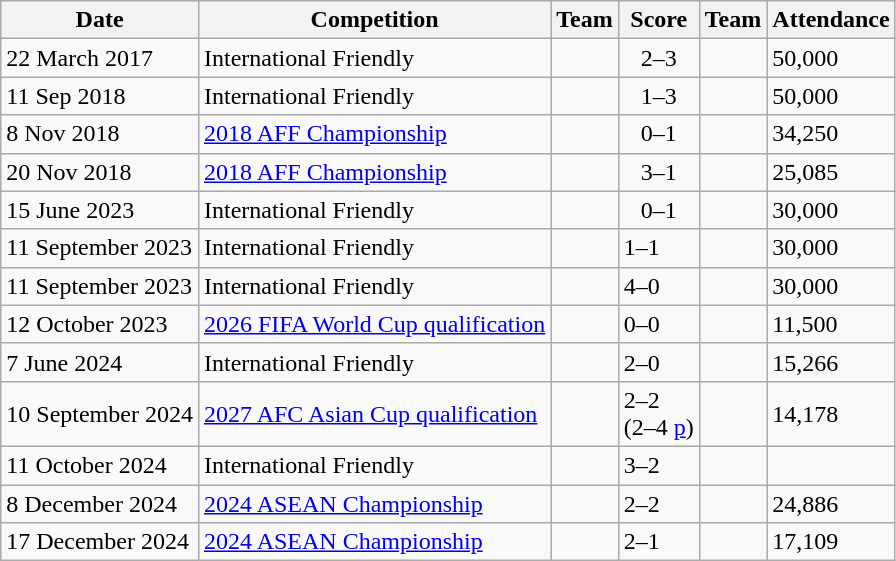<table class="wikitable">
<tr>
<th>Date</th>
<th>Competition</th>
<th>Team</th>
<th>Score</th>
<th>Team</th>
<th>Attendance</th>
</tr>
<tr>
<td>22 March 2017</td>
<td>International Friendly</td>
<td></td>
<td align=center>2–3</td>
<td></td>
<td>50,000</td>
</tr>
<tr>
<td>11 Sep 2018</td>
<td>International Friendly</td>
<td></td>
<td align=center>1–3</td>
<td></td>
<td>50,000</td>
</tr>
<tr>
<td>8 Nov 2018</td>
<td><a href='#'>2018 AFF Championship</a></td>
<td></td>
<td align=center>0–1</td>
<td></td>
<td>34,250</td>
</tr>
<tr>
<td>20 Nov 2018</td>
<td><a href='#'>2018 AFF Championship</a></td>
<td></td>
<td align=center>3–1</td>
<td></td>
<td>25,085</td>
</tr>
<tr>
<td>15 June 2023</td>
<td>International Friendly</td>
<td></td>
<td align="center">0–1</td>
<td></td>
<td>30,000</td>
</tr>
<tr>
<td>11 September 2023</td>
<td>International Friendly</td>
<td></td>
<td>1–1</td>
<td></td>
<td>30,000</td>
</tr>
<tr>
<td>11 September 2023</td>
<td>International Friendly</td>
<td></td>
<td>4–0</td>
<td></td>
<td>30,000</td>
</tr>
<tr>
<td>12 October 2023</td>
<td><a href='#'>2026 FIFA World Cup qualification</a></td>
<td></td>
<td>0–0</td>
<td></td>
<td>11,500</td>
</tr>
<tr>
<td>7 June 2024</td>
<td>International Friendly</td>
<td></td>
<td>2–0</td>
<td></td>
<td>15,266</td>
</tr>
<tr>
<td>10 September 2024</td>
<td><a href='#'>2027 AFC Asian Cup qualification</a></td>
<td></td>
<td>2–2<br>(2–4 <a href='#'>p</a>)</td>
<td></td>
<td>14,178</td>
</tr>
<tr>
<td>11 October 2024</td>
<td>International Friendly</td>
<td></td>
<td>3–2</td>
<td></td>
<td></td>
</tr>
<tr>
<td>8 December 2024</td>
<td><a href='#'>2024 ASEAN Championship</a></td>
<td></td>
<td>2–2</td>
<td></td>
<td>24,886</td>
</tr>
<tr>
<td>17 December 2024</td>
<td><a href='#'>2024 ASEAN Championship</a></td>
<td></td>
<td>2–1</td>
<td></td>
<td>17,109</td>
</tr>
</table>
